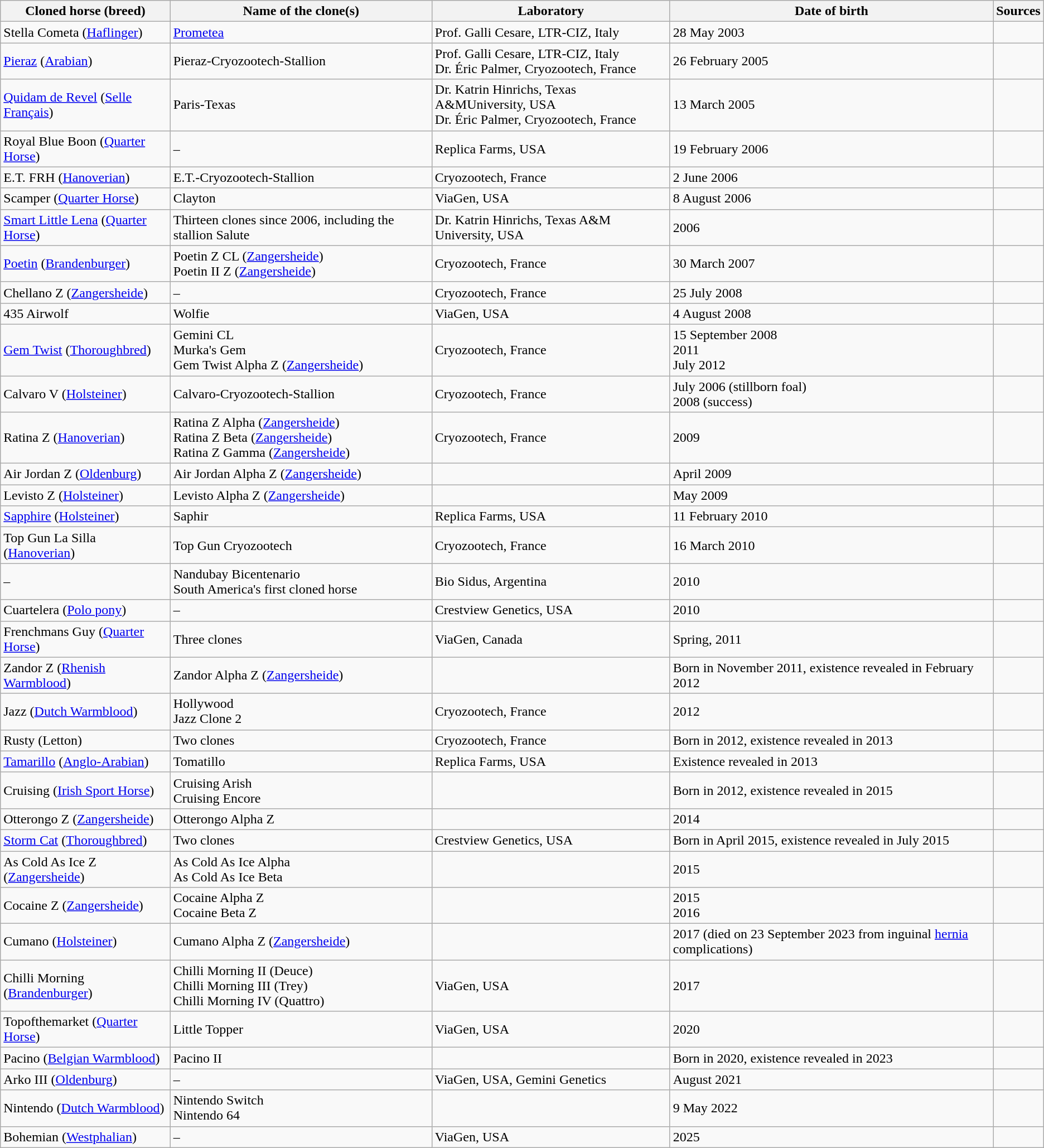<table class="wikitable">
<tr>
<th>Cloned horse (breed)</th>
<th>Name of the clone(s)</th>
<th>Laboratory</th>
<th>Date of birth</th>
<th>Sources</th>
</tr>
<tr>
<td>Stella Cometa (<a href='#'>Haflinger</a>)</td>
<td><a href='#'>Prometea</a></td>
<td>Prof. Galli Cesare, LTR-CIZ, Italy</td>
<td>28 May 2003</td>
<td></td>
</tr>
<tr>
<td><a href='#'>Pieraz</a> (<a href='#'>Arabian</a>)</td>
<td>Pieraz-Cryozootech-Stallion</td>
<td>Prof. Galli Cesare, LTR-CIZ, Italy<br>Dr. Éric Palmer, Cryozootech, France</td>
<td>26 February 2005</td>
<td></td>
</tr>
<tr>
<td><a href='#'>Quidam de Revel</a> (<a href='#'>Selle Français</a>)</td>
<td>Paris-Texas</td>
<td><abbr>Dr.</abbr> Katrin Hinrichs, Texas A&MUniversity, USA<br><abbr>Dr.</abbr> Éric Palmer, Cryozootech, France</td>
<td>13 March 2005</td>
<td></td>
</tr>
<tr>
<td>Royal Blue Boon (<a href='#'>Quarter Horse</a>)</td>
<td>–</td>
<td>Replica Farms, USA</td>
<td>19 February 2006</td>
<td></td>
</tr>
<tr>
<td>E.T. FRH (<a href='#'>Hanoverian</a>)</td>
<td>E.T.-Cryozootech-Stallion</td>
<td>Cryozootech, France</td>
<td>2 June 2006</td>
<td></td>
</tr>
<tr>
<td>Scamper (<a href='#'>Quarter Horse</a>)</td>
<td>Clayton</td>
<td>ViaGen, USA</td>
<td>8 August 2006</td>
<td></td>
</tr>
<tr>
<td><a href='#'>Smart Little Lena</a> (<a href='#'>Quarter Horse</a>)</td>
<td>Thirteen clones since 2006, including the stallion Salute</td>
<td>Dr. Katrin Hinrichs, Texas A&M University, USA</td>
<td>2006</td>
<td></td>
</tr>
<tr>
<td><a href='#'>Poetin</a> (<a href='#'>Brandenburger</a>)</td>
<td>Poetin Z CL (<a href='#'>Zangersheide</a>)<br>Poetin II Z (<a href='#'>Zangersheide</a>)</td>
<td>Cryozootech, France</td>
<td>30 March 2007</td>
<td></td>
</tr>
<tr>
<td>Chellano Z (<a href='#'>Zangersheide</a>)</td>
<td>–</td>
<td>Cryozootech, France</td>
<td>25 July 2008</td>
<td></td>
</tr>
<tr>
<td>435 Airwolf</td>
<td>Wolfie</td>
<td>ViaGen, USA</td>
<td>4 August 2008</td>
<td></td>
</tr>
<tr>
<td><a href='#'>Gem Twist</a> (<a href='#'>Thoroughbred</a>)</td>
<td>Gemini CL<br>Murka's Gem<br>Gem Twist Alpha Z (<a href='#'>Zangersheide</a>)</td>
<td>Cryozootech, France</td>
<td>15 September 2008<br>2011<br>July 2012</td>
<td></td>
</tr>
<tr>
<td>Calvaro V (<a href='#'>Holsteiner</a>)</td>
<td>Calvaro-Cryozootech-Stallion</td>
<td>Cryozootech, France</td>
<td>July 2006 (stillborn foal)<br>2008 (success)</td>
<td></td>
</tr>
<tr>
<td>Ratina Z (<a href='#'>Hanoverian</a>)</td>
<td>Ratina Z Alpha (<a href='#'>Zangersheide</a>)<br>Ratina Z Beta (<a href='#'>Zangersheide</a>)<br>Ratina Z Gamma (<a href='#'>Zangersheide</a>)</td>
<td>Cryozootech, France</td>
<td>2009</td>
<td></td>
</tr>
<tr>
<td>Air Jordan Z (<a href='#'>Oldenburg</a>)</td>
<td>Air Jordan Alpha Z (<a href='#'>Zangersheide</a>)</td>
<td></td>
<td>April 2009</td>
<td></td>
</tr>
<tr>
<td>Levisto Z (<a href='#'>Holsteiner</a>)</td>
<td>Levisto Alpha Z (<a href='#'>Zangersheide</a>)</td>
<td></td>
<td>May 2009</td>
<td></td>
</tr>
<tr>
<td><a href='#'>Sapphire</a> (<a href='#'>Holsteiner</a>)</td>
<td>Saphir</td>
<td>Replica Farms, USA</td>
<td>11 February 2010</td>
<td></td>
</tr>
<tr>
<td>Top Gun La Silla (<a href='#'>Hanoverian</a>)</td>
<td>Top Gun Cryozootech</td>
<td>Cryozootech, France</td>
<td>16 March 2010</td>
<td></td>
</tr>
<tr>
<td>–</td>
<td>Nandubay Bicentenario<br>South America's first cloned horse</td>
<td>Bio Sidus, Argentina</td>
<td>2010</td>
<td></td>
</tr>
<tr>
<td>Cuartelera (<a href='#'>Polo pony</a>)</td>
<td>–</td>
<td>Crestview Genetics, USA</td>
<td>2010</td>
<td></td>
</tr>
<tr>
<td>Frenchmans Guy (<a href='#'>Quarter Horse</a>)</td>
<td>Three clones</td>
<td>ViaGen, Canada</td>
<td>Spring, 2011</td>
<td></td>
</tr>
<tr>
<td>Zandor Z (<a href='#'>Rhenish Warmblood</a>)</td>
<td>Zandor Alpha Z (<a href='#'>Zangersheide</a>)</td>
<td></td>
<td>Born in November 2011, existence revealed in February 2012</td>
<td></td>
</tr>
<tr>
<td>Jazz (<a href='#'>Dutch Warmblood</a>)</td>
<td>Hollywood<br>Jazz Clone 2</td>
<td>Cryozootech, France</td>
<td>2012</td>
<td></td>
</tr>
<tr>
<td>Rusty (Letton)</td>
<td>Two clones</td>
<td>Cryozootech, France</td>
<td>Born in 2012, existence revealed in 2013</td>
<td></td>
</tr>
<tr>
<td><a href='#'>Tamarillo</a> (<a href='#'>Anglo-Arabian</a>)</td>
<td>Tomatillo</td>
<td>Replica Farms, USA</td>
<td>Existence revealed in 2013</td>
<td></td>
</tr>
<tr>
<td>Cruising (<a href='#'>Irish Sport Horse</a>)</td>
<td>Cruising Arish<br>Cruising Encore</td>
<td></td>
<td>Born in 2012, existence revealed in 2015</td>
<td></td>
</tr>
<tr>
<td>Otterongo Z (<a href='#'>Zangersheide</a>)</td>
<td>Otterongo Alpha Z</td>
<td></td>
<td>2014</td>
<td></td>
</tr>
<tr>
<td><a href='#'>Storm Cat</a> (<a href='#'>Thoroughbred</a>)</td>
<td>Two clones</td>
<td>Crestview Genetics, USA</td>
<td>Born in April 2015, existence revealed in July 2015</td>
<td></td>
</tr>
<tr>
<td>As Cold As Ice Z (<a href='#'>Zangersheide</a>)</td>
<td>As Cold As Ice Alpha<br>As Cold As Ice Beta</td>
<td></td>
<td>2015</td>
<td></td>
</tr>
<tr>
<td>Cocaine Z (<a href='#'>Zangersheide</a>)</td>
<td>Cocaine Alpha Z<br>Cocaine Beta Z</td>
<td></td>
<td>2015<br>2016</td>
<td></td>
</tr>
<tr>
<td>Cumano (<a href='#'>Holsteiner</a>)</td>
<td>Cumano Alpha Z (<a href='#'>Zangersheide</a>)</td>
<td></td>
<td>2017 (died on 23 September 2023 from inguinal <a href='#'>hernia</a> complications)</td>
</tr>
<tr>
<td>Chilli Morning (<a href='#'>Brandenburger</a>)</td>
<td>Chilli Morning II (Deuce)<br>Chilli Morning III (Trey)<br>Chilli Morning IV (Quattro)</td>
<td>ViaGen, USA</td>
<td>2017</td>
<td></td>
</tr>
<tr>
<td>Topofthemarket (<a href='#'>Quarter Horse</a>)</td>
<td>Little Topper</td>
<td>ViaGen, USA</td>
<td>2020</td>
<td></td>
</tr>
<tr>
<td>Pacino (<a href='#'>Belgian Warmblood</a>)</td>
<td>Pacino II</td>
<td></td>
<td>Born in 2020, existence revealed in 2023</td>
<td></td>
</tr>
<tr>
<td>Arko III (<a href='#'>Oldenburg</a>)</td>
<td>–</td>
<td>ViaGen, USA, Gemini Genetics</td>
<td>August 2021</td>
<td></td>
</tr>
<tr>
<td>Nintendo (<a href='#'>Dutch Warmblood</a>)</td>
<td>Nintendo Switch<br>Nintendo 64</td>
<td></td>
<td>9 May 2022</td>
<td></td>
</tr>
<tr>
<td>Bohemian (<a href='#'>Westphalian</a>)</td>
<td>–</td>
<td>ViaGen, USA</td>
<td>2025</td>
<td></td>
</tr>
</table>
